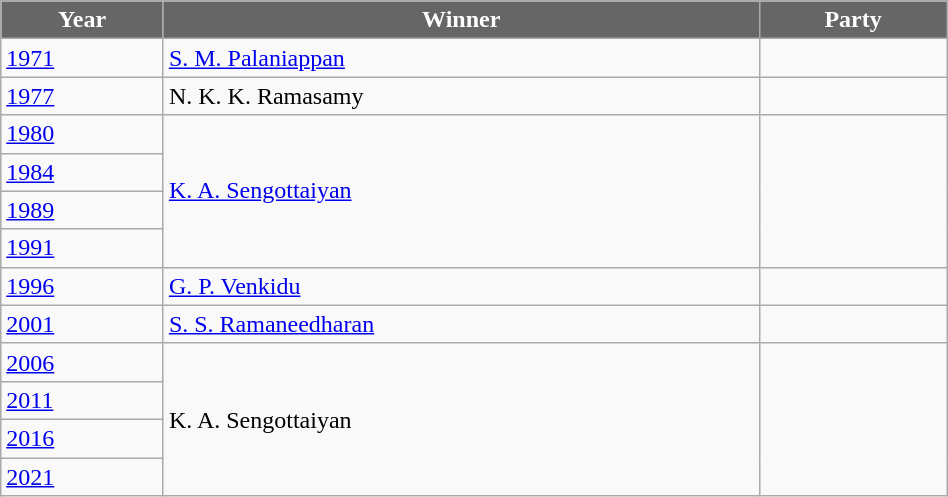<table class="wikitable" width="50%">
<tr>
<th style="background-color:#666666; color:white">Year</th>
<th style="background-color:#666666; color:white">Winner</th>
<th style="background-color:#666666; color:white" colspan="2">Party</th>
</tr>
<tr>
<td><a href='#'>1971</a></td>
<td><a href='#'>S. M. Palaniappan</a></td>
<td></td>
</tr>
<tr>
<td><a href='#'>1977</a></td>
<td>N. K. K. Ramasamy</td>
<td></td>
</tr>
<tr>
<td><a href='#'>1980</a></td>
<td rowspan=4><a href='#'>K. A. Sengottaiyan</a></td>
</tr>
<tr>
<td><a href='#'>1984</a></td>
</tr>
<tr>
<td><a href='#'>1989</a></td>
</tr>
<tr>
<td><a href='#'>1991</a></td>
</tr>
<tr>
<td><a href='#'>1996</a></td>
<td><a href='#'>G. P. Venkidu</a></td>
<td></td>
</tr>
<tr>
<td><a href='#'>2001</a></td>
<td><a href='#'>S. S. Ramaneedharan</a></td>
<td></td>
</tr>
<tr>
<td><a href='#'>2006</a></td>
<td rowspan=4>K. A. Sengottaiyan</td>
</tr>
<tr>
<td><a href='#'>2011</a></td>
</tr>
<tr>
<td><a href='#'>2016</a></td>
</tr>
<tr>
<td><a href='#'>2021</a></td>
</tr>
</table>
